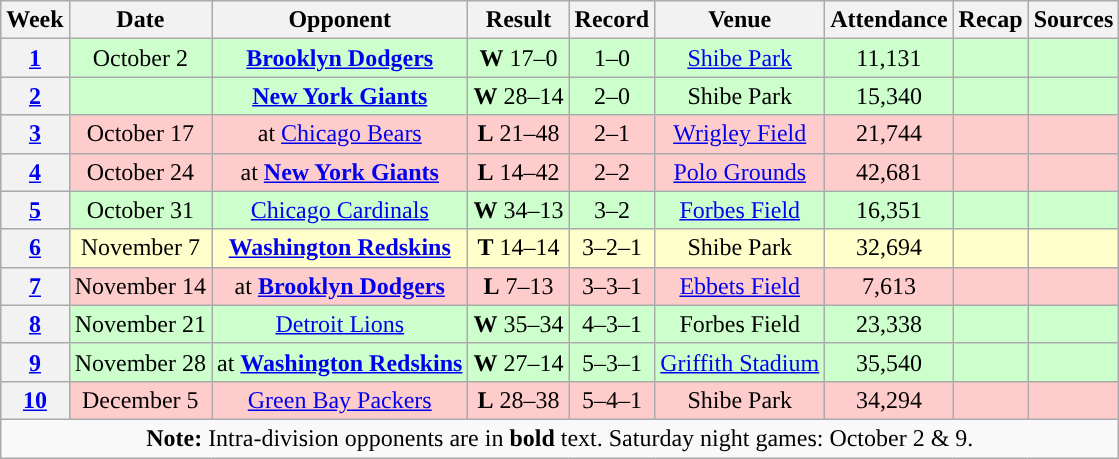<table class="wikitable" style="text-align:center">
<tr>
<th>Week</th>
<th>Date</th>
<th>Opponent</th>
<th>Result</th>
<th>Record</th>
<th>Venue</th>
<th>Attendance</th>
<th>Recap</th>
<th>Sources</th>
</tr>
<tr style="background:#cfc">
<th><a href='#'>1</a></th>
<td>October 2</td>
<td><strong><a href='#'>Brooklyn Dodgers</a></strong></td>
<td><strong>W</strong> 17–0</td>
<td>1–0</td>
<td><a href='#'>Shibe Park</a></td>
<td>11,131</td>
<td></td>
<td></td>
</tr>
<tr style="background:#cfc">
<th><a href='#'>2</a></th>
<td></td>
<td><strong><a href='#'>New York Giants</a></strong></td>
<td><strong>W</strong> 28–14</td>
<td>2–0</td>
<td>Shibe Park</td>
<td>15,340</td>
<td></td>
<td></td>
</tr>
<tr style="background:#fcc">
<th><a href='#'>3</a></th>
<td>October 17</td>
<td>at <a href='#'>Chicago Bears</a></td>
<td><strong>L</strong> 21–48</td>
<td>2–1</td>
<td><a href='#'>Wrigley Field</a></td>
<td>21,744</td>
<td></td>
<td></td>
</tr>
<tr style="background:#fcc">
<th><a href='#'>4</a></th>
<td>October 24</td>
<td>at <strong><a href='#'>New York Giants</a></strong></td>
<td><strong>L</strong> 14–42</td>
<td>2–2</td>
<td><a href='#'>Polo Grounds</a></td>
<td>42,681</td>
<td></td>
<td></td>
</tr>
<tr style="background:#cfc">
<th><a href='#'>5</a></th>
<td>October 31</td>
<td><a href='#'>Chicago Cardinals</a></td>
<td><strong>W</strong> 34–13</td>
<td>3–2</td>
<td><a href='#'>Forbes Field</a></td>
<td>16,351</td>
<td></td>
<td></td>
</tr>
<tr style="background:#ffc">
<th><a href='#'>6</a></th>
<td>November 7</td>
<td><strong><a href='#'>Washington Redskins</a></strong></td>
<td><strong>T</strong> 14–14</td>
<td>3–2–1</td>
<td>Shibe Park</td>
<td>32,694</td>
<td></td>
<td></td>
</tr>
<tr style="background:#fcc">
<th><a href='#'>7</a></th>
<td>November 14</td>
<td>at <strong><a href='#'>Brooklyn Dodgers</a></strong></td>
<td><strong>L</strong> 7–13</td>
<td>3–3–1</td>
<td><a href='#'>Ebbets Field</a></td>
<td>7,613</td>
<td></td>
<td></td>
</tr>
<tr style="background:#cfc">
<th><a href='#'>8</a></th>
<td>November 21</td>
<td><a href='#'>Detroit Lions</a></td>
<td><strong>W</strong> 35–34</td>
<td>4–3–1</td>
<td>Forbes Field</td>
<td>23,338</td>
<td></td>
<td></td>
</tr>
<tr style="background:#cfc">
<th><a href='#'>9</a></th>
<td>November 28</td>
<td>at <strong><a href='#'>Washington Redskins</a></strong></td>
<td><strong>W</strong> 27–14</td>
<td>5–3–1</td>
<td><a href='#'>Griffith Stadium</a></td>
<td>35,540</td>
<td></td>
<td></td>
</tr>
<tr style="background:#fcc">
<th><a href='#'>10</a></th>
<td>December 5</td>
<td><a href='#'>Green Bay Packers</a></td>
<td><strong>L</strong> 28–38</td>
<td>5–4–1</td>
<td>Shibe Park</td>
<td>34,294</td>
<td></td>
<td></td>
</tr>
<tr>
<td colspan="10"><strong>Note:</strong> Intra-division opponents are in <strong>bold</strong> text. Saturday night games: October 2 & 9.</td>
</tr>
</table>
